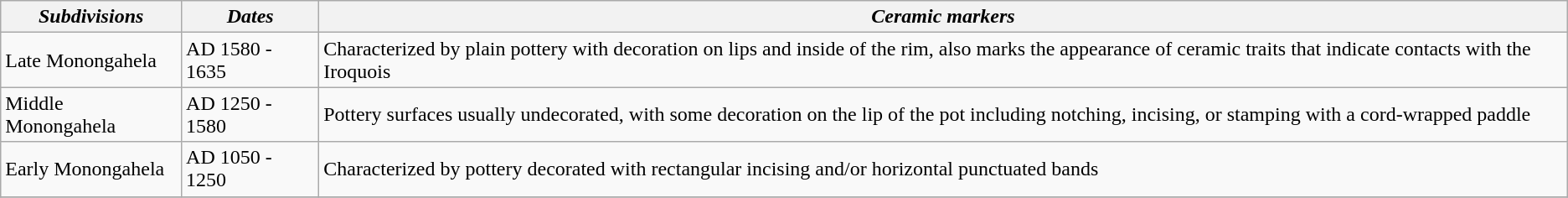<table class="wikitable">
<tr>
<th><em>Subdivisions</em></th>
<th><em>Dates</em></th>
<th><em>Ceramic markers</em></th>
</tr>
<tr>
<td rowspan="1">Late Monongahela</td>
<td>AD 1580 - 1635</td>
<td>Characterized by plain pottery with decoration on lips and inside of the rim, also marks the appearance of ceramic traits that indicate contacts with the Iroquois</td>
</tr>
<tr>
<td rowspan="1">Middle Monongahela</td>
<td>AD 1250 - 1580</td>
<td>Pottery surfaces usually undecorated, with some decoration on the lip of the pot including notching, incising, or stamping with a cord-wrapped paddle</td>
</tr>
<tr>
<td rowspan=1>Early Monongahela</td>
<td>AD 1050 - 1250</td>
<td>Characterized by pottery decorated with rectangular incising and/or horizontal punctuated bands</td>
</tr>
<tr>
</tr>
</table>
